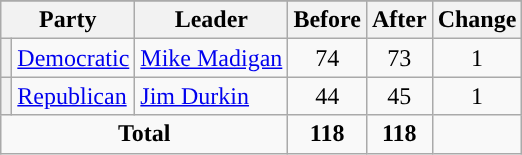<table class="wikitable" style="text-align:center;">
<tr>
</tr>
<tr>
<th colspan=2>Party</th>
<th>Leader</th>
<th>Before</th>
<th>After</th>
<th>Change</th>
</tr>
<tr>
<th style="background-color:"></th>
<td style="text-align:left;"><a href='#'>Democratic</a></td>
<td style="text-align:left;"><a href='#'>Mike Madigan</a></td>
<td>74</td>
<td>73</td>
<td> 1</td>
</tr>
<tr>
<th style="background-color:"></th>
<td style="text-align:left;"><a href='#'>Republican</a></td>
<td style="text-align:left;"><a href='#'>Jim Durkin</a></td>
<td>44</td>
<td>45</td>
<td> 1</td>
</tr>
<tr>
<td colspan=3><strong>Total</strong></td>
<td><strong>118</strong></td>
<td><strong>118</strong></td>
<td></td>
</tr>
</table>
